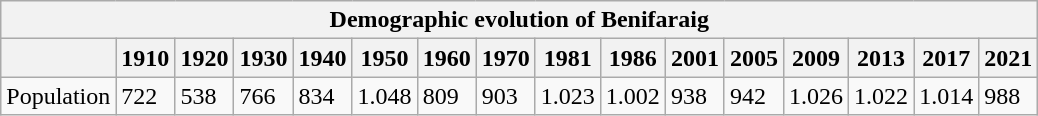<table class="wikitable">
<tr>
<th colspan="19">Demographic evolution of Benifaraig</th>
</tr>
<tr>
<th></th>
<th>1910</th>
<th>1920</th>
<th>1930</th>
<th>1940</th>
<th>1950</th>
<th>1960</th>
<th>1970</th>
<th>1981</th>
<th>1986</th>
<th>2001</th>
<th>2005</th>
<th>2009</th>
<th>2013</th>
<th>2017</th>
<th>2021</th>
</tr>
<tr>
<td>Population</td>
<td>722</td>
<td>538</td>
<td>766</td>
<td>834</td>
<td>1.048</td>
<td>809</td>
<td>903</td>
<td>1.023</td>
<td>1.002</td>
<td>938</td>
<td>942</td>
<td>1.026</td>
<td>1.022</td>
<td>1.014</td>
<td>988</td>
</tr>
</table>
